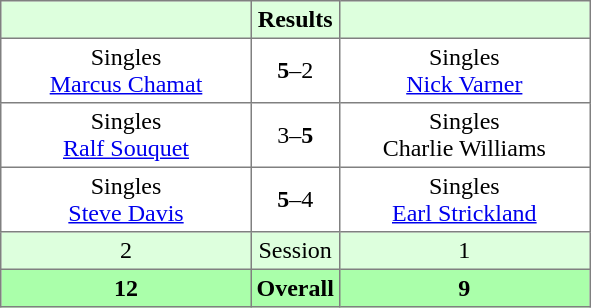<table border="1" cellpadding="3" style="border-collapse: collapse;">
<tr bgcolor="#ddffdd">
<th width="160"></th>
<th>Results</th>
<th width="160"></th>
</tr>
<tr>
<td align="center">Singles<br><a href='#'>Marcus Chamat</a></td>
<td align="center"><strong>5</strong>–2</td>
<td align="center">Singles<br><a href='#'>Nick Varner</a></td>
</tr>
<tr>
<td align="center">Singles<br><a href='#'>Ralf Souquet</a></td>
<td align="center">3–<strong>5</strong></td>
<td align="center">Singles<br>Charlie Williams</td>
</tr>
<tr>
<td align="center">Singles<br><a href='#'>Steve Davis</a></td>
<td align="center"><strong>5</strong>–4</td>
<td align="center">Singles<br><a href='#'>Earl Strickland</a></td>
</tr>
<tr bgcolor="#ddffdd">
<td align="center">2</td>
<td align="center">Session</td>
<td align="center">1</td>
</tr>
<tr bgcolor="#aaffaa">
<th align="center">12</th>
<th align="center">Overall</th>
<th align="center">9</th>
</tr>
</table>
